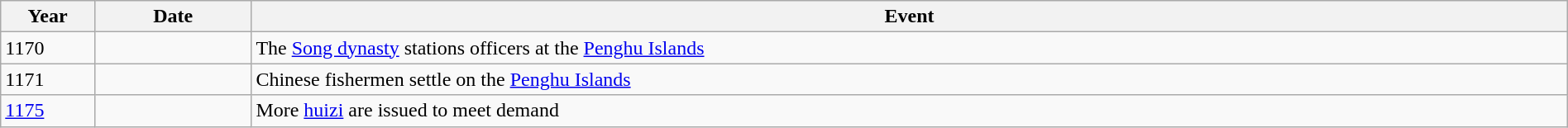<table class="wikitable" width="100%">
<tr>
<th style="width:6%">Year</th>
<th style="width:10%">Date</th>
<th>Event</th>
</tr>
<tr>
<td>1170</td>
<td></td>
<td>The <a href='#'>Song dynasty</a> stations officers at the <a href='#'>Penghu Islands</a></td>
</tr>
<tr>
<td>1171</td>
<td></td>
<td>Chinese fishermen settle on the <a href='#'>Penghu Islands</a></td>
</tr>
<tr>
<td><a href='#'>1175</a></td>
<td></td>
<td>More <a href='#'>huizi</a> are issued to meet demand</td>
</tr>
</table>
